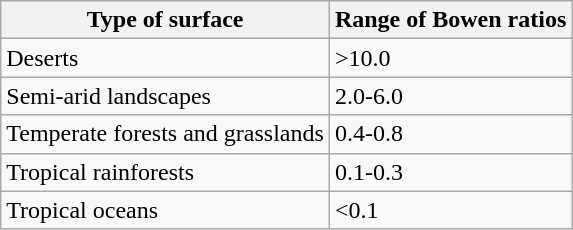<table class="wikitable">
<tr>
<th>Type of surface</th>
<th>Range of Bowen ratios</th>
</tr>
<tr>
<td>Deserts</td>
<td>>10.0</td>
</tr>
<tr>
<td>Semi-arid landscapes</td>
<td>2.0-6.0</td>
</tr>
<tr>
<td>Temperate forests and grasslands</td>
<td>0.4-0.8</td>
</tr>
<tr>
<td>Tropical rainforests</td>
<td>0.1-0.3</td>
</tr>
<tr>
<td>Tropical oceans</td>
<td><0.1</td>
</tr>
</table>
